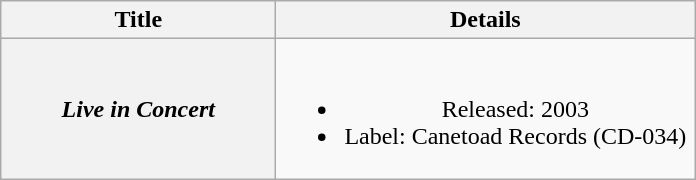<table class="wikitable plainrowheaders" style="text-align:center;" border="1">
<tr>
<th scope="col" style="width:11em;">Title</th>
<th scope="col" style="width:17em;">Details</th>
</tr>
<tr>
<th scope="row"><em>Live in Concert</em></th>
<td><br><ul><li>Released: 2003</li><li>Label: Canetoad Records (CD-034)</li></ul></td>
</tr>
</table>
